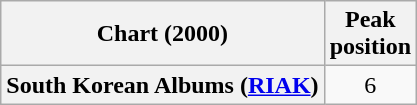<table class="wikitable plainrowheaders" style="text-align:center;">
<tr>
<th scope="col">Chart (2000)</th>
<th scope="col">Peak<br>position</th>
</tr>
<tr>
<th scope="row">South Korean Albums (<a href='#'>RIAK</a>)</th>
<td>6</td>
</tr>
</table>
